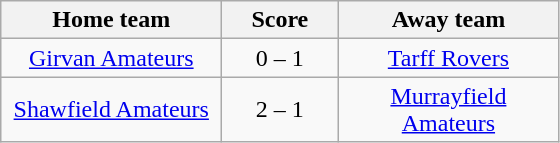<table class="wikitable" style="text-align: center">
<tr>
<th width=140>Home team</th>
<th width=70>Score</th>
<th width=140>Away team</th>
</tr>
<tr>
<td><a href='#'>Girvan Amateurs</a></td>
<td>0 – 1</td>
<td><a href='#'>Tarff Rovers</a></td>
</tr>
<tr>
<td><a href='#'>Shawfield Amateurs</a></td>
<td>2 – 1</td>
<td><a href='#'>Murrayfield Amateurs</a></td>
</tr>
</table>
